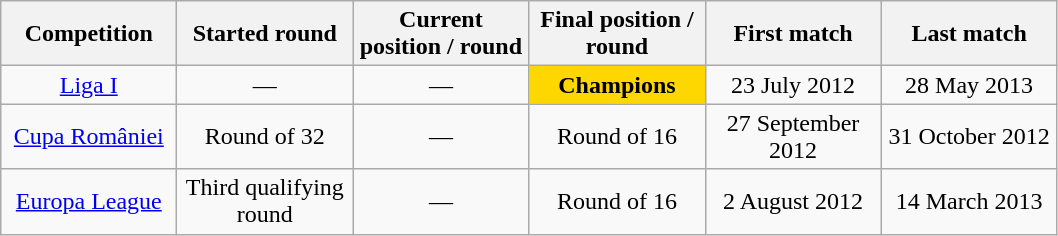<table class="wikitable">
<tr>
<th style="width:110px;">Competition</th>
<th style="width:110px;">Started round</th>
<th style="width:110px;">Current position / round</th>
<th style="width:110px;">Final position / round</th>
<th style="width:110px;">First match</th>
<th style="width:110px;">Last match</th>
</tr>
<tr align=center>
<td><a href='#'>Liga I</a></td>
<td>—</td>
<td>—</td>
<td bgcolor=gold><strong>Champions</strong></td>
<td>23 July 2012</td>
<td>28 May 2013</td>
</tr>
<tr align=center>
<td><a href='#'>Cupa României</a></td>
<td>Round of 32</td>
<td>—</td>
<td>Round of 16</td>
<td>27 September 2012</td>
<td>31 October 2012</td>
</tr>
<tr align=center>
<td><a href='#'>Europa League</a></td>
<td>Third qualifying round</td>
<td>—</td>
<td>Round of 16</td>
<td>2 August 2012</td>
<td>14 March 2013</td>
</tr>
</table>
